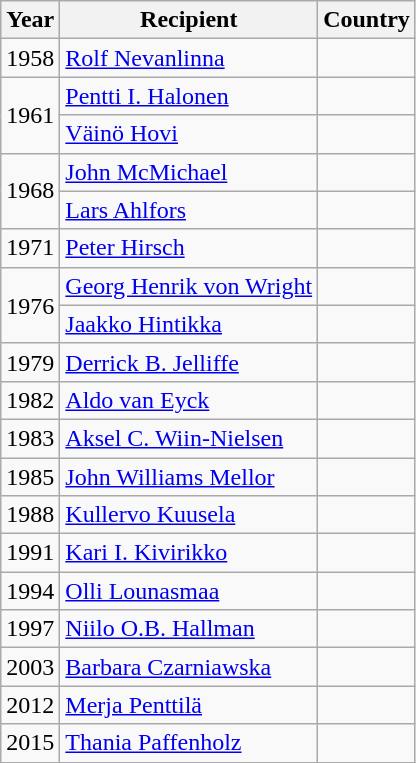<table class="wikitable sortable">
<tr>
<th>Year</th>
<th>Recipient </th>
<th>Country</th>
</tr>
<tr>
<td>1958</td>
<td><a href='#'>Rolf Nevanlinna</a></td>
<td></td>
</tr>
<tr>
<td rowspan=2>1961</td>
<td><a href='#'>Pentti I. Halonen</a></td>
<td></td>
</tr>
<tr>
<td><a href='#'>Väinö Hovi</a></td>
<td></td>
</tr>
<tr>
<td rowspan=2>1968</td>
<td><a href='#'>John McMichael</a></td>
<td></td>
</tr>
<tr>
<td><a href='#'>Lars Ahlfors</a></td>
<td></td>
</tr>
<tr>
<td>1971</td>
<td><a href='#'>Peter Hirsch</a></td>
<td></td>
</tr>
<tr>
<td rowspan=2>1976</td>
<td><a href='#'>Georg Henrik von Wright</a></td>
<td></td>
</tr>
<tr>
<td><a href='#'>Jaakko Hintikka</a></td>
<td></td>
</tr>
<tr>
<td>1979</td>
<td><a href='#'>Derrick B. Jelliffe</a></td>
<td></td>
</tr>
<tr>
<td>1982</td>
<td><a href='#'>Aldo van Eyck</a></td>
<td></td>
</tr>
<tr>
<td>1983</td>
<td><a href='#'>Aksel C. Wiin-Nielsen</a></td>
<td></td>
</tr>
<tr>
<td>1985</td>
<td><a href='#'>John Williams Mellor</a></td>
<td></td>
</tr>
<tr>
<td>1988</td>
<td><a href='#'>Kullervo Kuusela</a></td>
<td></td>
</tr>
<tr>
<td>1991</td>
<td><a href='#'>Kari I. Kivirikko</a></td>
<td></td>
</tr>
<tr>
<td>1994</td>
<td><a href='#'>Olli Lounasmaa</a></td>
<td></td>
</tr>
<tr>
<td>1997</td>
<td><a href='#'>Niilo O.B. Hallman</a></td>
<td></td>
</tr>
<tr>
<td>2003</td>
<td><a href='#'>Barbara Czarniawska</a></td>
<td></td>
</tr>
<tr>
<td>2012</td>
<td><a href='#'>Merja Penttilä</a></td>
<td></td>
</tr>
<tr>
<td>2015</td>
<td><a href='#'>Thania Paffenholz</a></td>
<td></td>
</tr>
</table>
